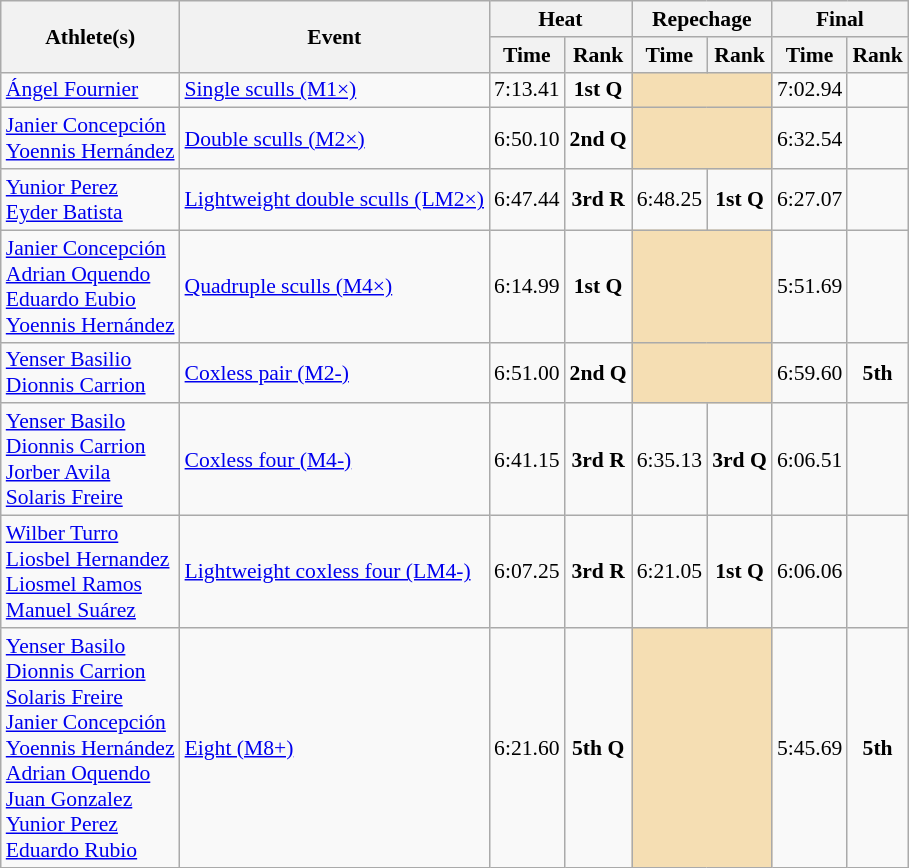<table class="wikitable" style="font-size:90%">
<tr>
<th rowspan="2">Athlete(s)</th>
<th rowspan="2">Event</th>
<th colspan="2">Heat</th>
<th colspan="2">Repechage</th>
<th colspan="2">Final</th>
</tr>
<tr>
<th>Time</th>
<th>Rank</th>
<th>Time</th>
<th>Rank</th>
<th>Time</th>
<th>Rank</th>
</tr>
<tr>
<td><a href='#'>Ángel Fournier</a></td>
<td><a href='#'>Single sculls (M1×)</a></td>
<td align=center>7:13.41</td>
<td align=center><strong>1st Q</strong></td>
<td align="center" colspan="2" bgcolor=wheat></td>
<td align=center>7:02.94</td>
<td align=center></td>
</tr>
<tr>
<td><a href='#'>Janier Concepción</a><br><a href='#'>Yoennis Hernández</a></td>
<td><a href='#'>Double sculls (M2×)</a></td>
<td align=center>6:50.10</td>
<td align=center><strong>2nd Q</strong></td>
<td align="center" colspan="2" bgcolor=wheat></td>
<td align=center>6:32.54</td>
<td align=center></td>
</tr>
<tr>
<td><a href='#'>Yunior Perez</a><br><a href='#'>Eyder Batista</a></td>
<td><a href='#'>Lightweight double sculls (LM2×)</a></td>
<td align=center>6:47.44</td>
<td align=center><strong>3rd R</strong></td>
<td align=center>6:48.25</td>
<td align=center><strong>1st Q</strong></td>
<td align=center>6:27.07</td>
<td align=center></td>
</tr>
<tr>
<td><a href='#'>Janier Concepción</a><br><a href='#'>Adrian Oquendo</a><br><a href='#'>Eduardo Eubio</a><br><a href='#'>Yoennis Hernández</a></td>
<td><a href='#'>Quadruple sculls (M4×)</a></td>
<td align=center>6:14.99</td>
<td align=center><strong>1st Q</strong></td>
<td align="center" colspan="2" bgcolor=wheat></td>
<td align=center>5:51.69</td>
<td align=center></td>
</tr>
<tr>
<td><a href='#'>Yenser Basilio</a><br><a href='#'>Dionnis Carrion</a></td>
<td><a href='#'>Coxless pair (M2-)</a></td>
<td align=center>6:51.00</td>
<td align=center><strong>2nd Q</strong></td>
<td align="center" colspan="2" bgcolor=wheat></td>
<td align=center>6:59.60</td>
<td align=center><strong>5th</strong></td>
</tr>
<tr>
<td><a href='#'>Yenser Basilo</a><br><a href='#'>Dionnis Carrion</a><br><a href='#'>Jorber Avila</a><br><a href='#'>Solaris Freire</a></td>
<td><a href='#'>Coxless four (M4-)</a></td>
<td align=center>6:41.15</td>
<td align=center><strong>3rd R</strong></td>
<td align=center>6:35.13</td>
<td align=center><strong>3rd Q</strong></td>
<td align=center>6:06.51</td>
<td align=center></td>
</tr>
<tr>
<td><a href='#'>Wilber Turro</a><br><a href='#'>Liosbel Hernandez</a><br><a href='#'>Liosmel Ramos</a><br><a href='#'>Manuel Suárez</a></td>
<td><a href='#'>Lightweight coxless four (LM4-)</a></td>
<td align=center>6:07.25</td>
<td align=center><strong>3rd R</strong></td>
<td align=center>6:21.05</td>
<td align=center><strong>1st Q</strong></td>
<td align=center>6:06.06</td>
<td align=center></td>
</tr>
<tr>
<td><a href='#'>Yenser Basilo</a><br><a href='#'>Dionnis Carrion</a><br><a href='#'>Solaris Freire</a><br><a href='#'>Janier Concepción</a><br><a href='#'>Yoennis Hernández</a><br><a href='#'>Adrian Oquendo</a><br><a href='#'>Juan Gonzalez</a><br><a href='#'>Yunior Perez</a><br><a href='#'>Eduardo Rubio</a></td>
<td><a href='#'>Eight (M8+)</a></td>
<td align=center>6:21.60</td>
<td align=center><strong>5th Q</strong></td>
<td align="center" colspan="2" bgcolor=wheat></td>
<td align=center>5:45.69</td>
<td align=center><strong>5th</strong></td>
</tr>
</table>
